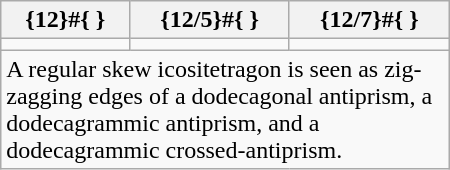<table class=wikitable align=right width=300>
<tr>
<th>{12}#{ }</th>
<th>{12/5}#{ }</th>
<th>{12/7}#{ }</th>
</tr>
<tr>
<td></td>
<td></td>
<td></td>
</tr>
<tr>
<td colspan=3>A regular skew icositetragon is seen as zig-zagging edges of a dodecagonal antiprism, a dodecagrammic antiprism, and a dodecagrammic crossed-antiprism.</td>
</tr>
</table>
